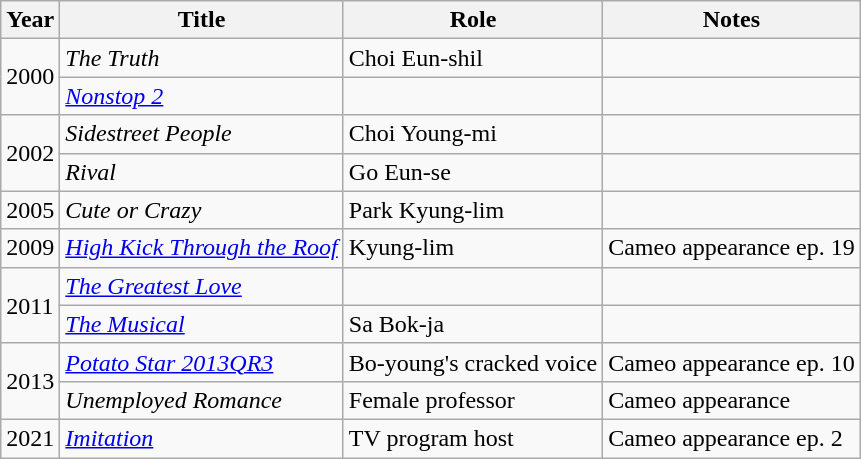<table class="wikitable sortable">
<tr>
<th>Year</th>
<th>Title</th>
<th>Role</th>
<th class="unsortable">Notes</th>
</tr>
<tr>
<td rowspan=2>2000</td>
<td><em>The Truth</em></td>
<td>Choi Eun-shil</td>
<td></td>
</tr>
<tr>
<td><em><a href='#'>Nonstop 2</a></em></td>
<td></td>
<td></td>
</tr>
<tr>
<td rowspan=2>2002</td>
<td><em>Sidestreet People</em></td>
<td>Choi Young-mi</td>
<td></td>
</tr>
<tr>
<td><em>Rival</em></td>
<td>Go Eun-se</td>
<td></td>
</tr>
<tr>
<td>2005</td>
<td><em>Cute or Crazy</em></td>
<td>Park Kyung-lim</td>
<td></td>
</tr>
<tr>
<td>2009</td>
<td><em><a href='#'>High Kick Through the Roof</a></em></td>
<td>Kyung-lim</td>
<td>Cameo appearance ep. 19</td>
</tr>
<tr>
<td rowspan=2>2011</td>
<td><em><a href='#'>The Greatest Love</a></em></td>
<td></td>
<td></td>
</tr>
<tr>
<td><em><a href='#'>The Musical</a></em></td>
<td>Sa Bok-ja</td>
<td></td>
</tr>
<tr>
<td rowspan=2>2013</td>
<td><em><a href='#'>Potato Star 2013QR3</a></em></td>
<td>Bo-young's cracked voice</td>
<td>Cameo appearance ep. 10</td>
</tr>
<tr>
<td><em>Unemployed Romance</em></td>
<td>Female professor</td>
<td>Cameo appearance</td>
</tr>
<tr>
<td>2021</td>
<td><em><a href='#'>Imitation</a></em></td>
<td>TV program host</td>
<td>Cameo appearance ep. 2</td>
</tr>
</table>
